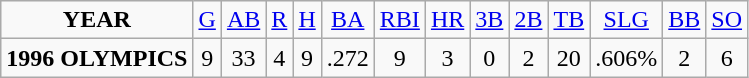<table class="wikitable">
<tr align=center>
<td><strong>YEAR</strong></td>
<td><a href='#'>G</a></td>
<td><a href='#'>AB</a></td>
<td><a href='#'>R</a></td>
<td><a href='#'>H</a></td>
<td><a href='#'>BA</a></td>
<td><a href='#'>RBI</a></td>
<td><a href='#'>HR</a></td>
<td><a href='#'>3B</a></td>
<td><a href='#'>2B</a></td>
<td><a href='#'>TB</a></td>
<td><a href='#'>SLG</a></td>
<td><a href='#'>BB</a></td>
<td><a href='#'>SO</a></td>
</tr>
<tr align=center>
<td><strong>1996 OLYMPICS</strong></td>
<td>9</td>
<td>33</td>
<td>4</td>
<td>9</td>
<td>.272</td>
<td>9</td>
<td>3</td>
<td>0</td>
<td>2</td>
<td>20</td>
<td>.606%</td>
<td>2</td>
<td>6</td>
</tr>
</table>
